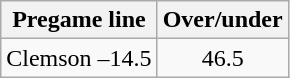<table class="wikitable">
<tr align="center">
<th style=>Pregame line</th>
<th style=>Over/under</th>
</tr>
<tr align="center">
<td>Clemson –14.5</td>
<td>46.5</td>
</tr>
</table>
